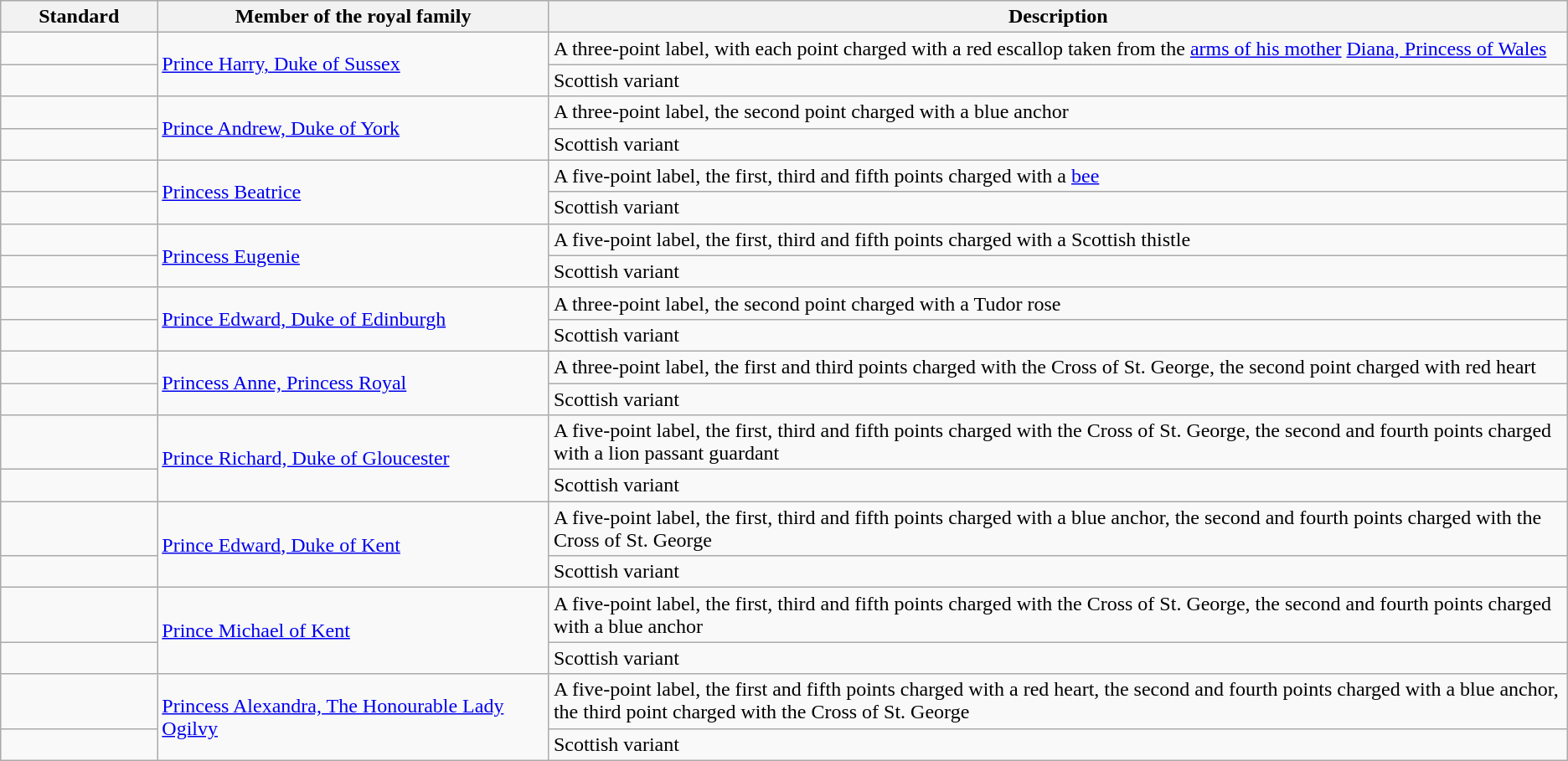<table class="wikitable">
<tr style="background:#efefef;">
<th style="width:10%;">Standard</th>
<th style="width:25%;">Member of the royal family</th>
<th style="width:65%;">Description</th>
</tr>
<tr>
<td></td>
<td rowspan="2"><a href='#'>Prince Harry, Duke of Sussex</a></td>
<td>A three-point label, with each point charged with a red escallop taken from the <a href='#'>arms of his mother</a> <a href='#'>Diana, Princess of Wales</a></td>
</tr>
<tr>
<td></td>
<td>Scottish variant</td>
</tr>
<tr>
<td></td>
<td rowspan="2"><a href='#'>Prince Andrew, Duke of York</a></td>
<td>A three-point label, the second point charged with a blue anchor</td>
</tr>
<tr>
<td></td>
<td>Scottish variant</td>
</tr>
<tr>
<td></td>
<td rowspan="2"><a href='#'>Princess Beatrice</a></td>
<td>A five-point label, the first, third and fifth points charged with a <a href='#'>bee</a></td>
</tr>
<tr>
<td></td>
<td>Scottish variant</td>
</tr>
<tr>
<td></td>
<td rowspan="2"><a href='#'>Princess Eugenie</a></td>
<td>A five-point label, the first, third and fifth points charged with a Scottish thistle</td>
</tr>
<tr>
<td></td>
<td>Scottish variant</td>
</tr>
<tr>
<td></td>
<td rowspan="2"><a href='#'>Prince Edward, Duke of Edinburgh</a></td>
<td>A three-point label, the second point charged with a Tudor rose</td>
</tr>
<tr>
<td></td>
<td>Scottish variant</td>
</tr>
<tr>
<td></td>
<td rowspan="2"><a href='#'>Princess Anne, Princess Royal</a></td>
<td>A three-point label, the first and third points charged with the Cross of St. George, the second point charged with red heart</td>
</tr>
<tr>
<td></td>
<td>Scottish variant</td>
</tr>
<tr>
<td></td>
<td rowspan="2"><a href='#'>Prince Richard, Duke of Gloucester</a></td>
<td>A five-point label, the first, third and fifth points charged with the Cross of St. George, the second and fourth points charged with a lion passant guardant</td>
</tr>
<tr>
<td></td>
<td>Scottish variant</td>
</tr>
<tr>
<td></td>
<td rowspan="2"><a href='#'>Prince Edward, Duke of Kent</a></td>
<td>A five-point label, the first, third and fifth points charged with a blue anchor, the second and fourth points charged with the Cross of St. George</td>
</tr>
<tr>
<td></td>
<td>Scottish variant</td>
</tr>
<tr>
<td></td>
<td rowspan="2"><a href='#'>Prince Michael of Kent</a></td>
<td>A five-point label, the first, third and fifth points charged with the Cross of St. George, the second and fourth points charged with a blue anchor</td>
</tr>
<tr>
<td></td>
<td>Scottish variant</td>
</tr>
<tr>
<td></td>
<td rowspan="2"><a href='#'>Princess Alexandra, The Honourable Lady Ogilvy</a></td>
<td>A five-point label, the first and fifth points charged with a red heart, the second and fourth points charged with a blue anchor, the third point charged with the Cross of St. George</td>
</tr>
<tr>
<td></td>
<td>Scottish variant</td>
</tr>
</table>
